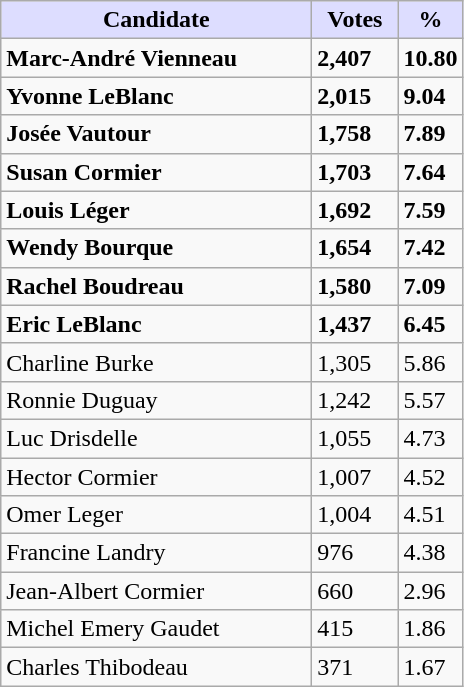<table class="wikitable">
<tr>
<th style="background:#ddf; width:200px;">Candidate</th>
<th style="background:#ddf; width:50px;">Votes</th>
<th style="background:#ddf; width:30px;">%</th>
</tr>
<tr>
<td><strong>Marc-André Vienneau</strong></td>
<td><strong>2,407</strong></td>
<td><strong>10.80</strong></td>
</tr>
<tr>
<td><strong>Yvonne LeBlanc</strong></td>
<td><strong>2,015</strong></td>
<td><strong>9.04</strong></td>
</tr>
<tr>
<td><strong>Josée Vautour</strong></td>
<td><strong>1,758</strong></td>
<td><strong>7.89</strong></td>
</tr>
<tr>
<td><strong>Susan Cormier</strong></td>
<td><strong>1,703</strong></td>
<td><strong>7.64</strong></td>
</tr>
<tr>
<td><strong>Louis Léger</strong></td>
<td><strong>1,692</strong></td>
<td><strong>7.59</strong></td>
</tr>
<tr>
<td><strong>Wendy Bourque</strong></td>
<td><strong>1,654</strong></td>
<td><strong>7.42</strong></td>
</tr>
<tr>
<td><strong>Rachel Boudreau</strong></td>
<td><strong>1,580</strong></td>
<td><strong>7.09</strong></td>
</tr>
<tr>
<td><strong>Eric LeBlanc</strong></td>
<td><strong>1,437</strong></td>
<td><strong>6.45</strong></td>
</tr>
<tr>
<td>Charline Burke</td>
<td>1,305</td>
<td>5.86</td>
</tr>
<tr>
<td>Ronnie Duguay</td>
<td>1,242</td>
<td>5.57</td>
</tr>
<tr>
<td>Luc Drisdelle</td>
<td>1,055</td>
<td>4.73</td>
</tr>
<tr>
<td>Hector Cormier</td>
<td>1,007</td>
<td>4.52</td>
</tr>
<tr>
<td>Omer Leger</td>
<td>1,004</td>
<td>4.51</td>
</tr>
<tr>
<td>Francine Landry</td>
<td>976</td>
<td>4.38</td>
</tr>
<tr>
<td>Jean-Albert Cormier</td>
<td>660</td>
<td>2.96</td>
</tr>
<tr>
<td>Michel Emery Gaudet</td>
<td>415</td>
<td>1.86</td>
</tr>
<tr>
<td>Charles Thibodeau</td>
<td>371</td>
<td>1.67</td>
</tr>
</table>
